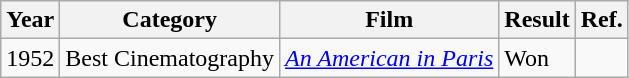<table class="wikitable">
<tr>
<th>Year</th>
<th>Category</th>
<th>Film</th>
<th>Result</th>
<th>Ref.</th>
</tr>
<tr>
<td>1952</td>
<td>Best Cinematography</td>
<td><em><a href='#'>An American in Paris</a></em></td>
<td>Won</td>
<td></td>
</tr>
</table>
